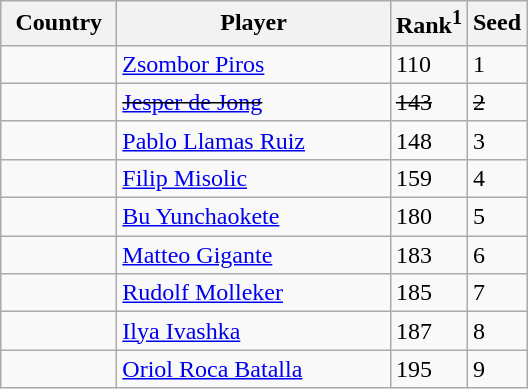<table class="sortable wikitable">
<tr>
<th width="70">Country</th>
<th width="175">Player</th>
<th>Rank<sup>1</sup></th>
<th>Seed</th>
</tr>
<tr>
<td></td>
<td><a href='#'>Zsombor Piros</a></td>
<td>110</td>
<td>1</td>
</tr>
<tr>
<td><s></s></td>
<td><s><a href='#'>Jesper de Jong</a></s></td>
<td><s>143</s></td>
<td><s>2</s></td>
</tr>
<tr>
<td></td>
<td><a href='#'>Pablo Llamas Ruiz</a></td>
<td>148</td>
<td>3</td>
</tr>
<tr>
<td></td>
<td><a href='#'>Filip Misolic</a></td>
<td>159</td>
<td>4</td>
</tr>
<tr>
<td></td>
<td><a href='#'>Bu Yunchaokete</a></td>
<td>180</td>
<td>5</td>
</tr>
<tr>
<td></td>
<td><a href='#'>Matteo Gigante</a></td>
<td>183</td>
<td>6</td>
</tr>
<tr>
<td></td>
<td><a href='#'>Rudolf Molleker</a></td>
<td>185</td>
<td>7</td>
</tr>
<tr>
<td></td>
<td><a href='#'>Ilya Ivashka</a></td>
<td>187</td>
<td>8</td>
</tr>
<tr>
<td></td>
<td><a href='#'>Oriol Roca Batalla</a></td>
<td>195</td>
<td>9</td>
</tr>
</table>
